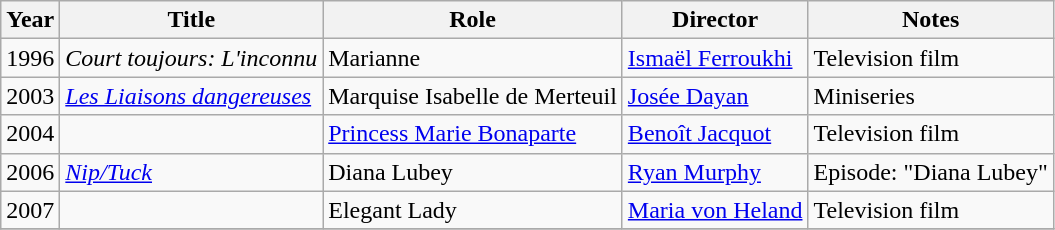<table class="wikitable sortable">
<tr>
<th>Year</th>
<th>Title</th>
<th>Role</th>
<th>Director</th>
<th class="unsortable">Notes</th>
</tr>
<tr>
<td>1996</td>
<td><em>Court toujours: L'inconnu</em></td>
<td>Marianne</td>
<td><a href='#'>Ismaël Ferroukhi</a></td>
<td>Television film</td>
</tr>
<tr>
<td>2003</td>
<td><em><a href='#'>Les Liaisons dangereuses</a></em></td>
<td>Marquise Isabelle de Merteuil</td>
<td><a href='#'>Josée Dayan</a></td>
<td>Miniseries</td>
</tr>
<tr>
<td>2004</td>
<td><em></em></td>
<td><a href='#'>Princess Marie Bonaparte</a></td>
<td><a href='#'>Benoît Jacquot</a></td>
<td>Television film</td>
</tr>
<tr>
<td>2006</td>
<td><em><a href='#'>Nip/Tuck</a></em></td>
<td>Diana Lubey</td>
<td><a href='#'>Ryan Murphy</a></td>
<td>Episode: "Diana Lubey"</td>
</tr>
<tr>
<td>2007</td>
<td><em></em></td>
<td>Elegant Lady</td>
<td><a href='#'>Maria von Heland</a></td>
<td>Television film</td>
</tr>
<tr>
</tr>
</table>
